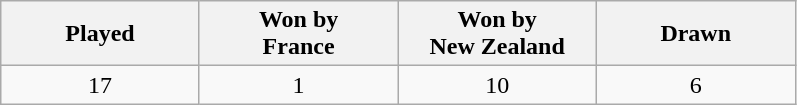<table class="wikitable">
<tr>
<th width="125">Played</th>
<th width="125">Won by<br>France</th>
<th width="125">Won by<br>New Zealand</th>
<th width="125">Drawn</th>
</tr>
<tr>
<td align=center>17</td>
<td align=center>1</td>
<td align=center>10</td>
<td align=center>6</td>
</tr>
</table>
